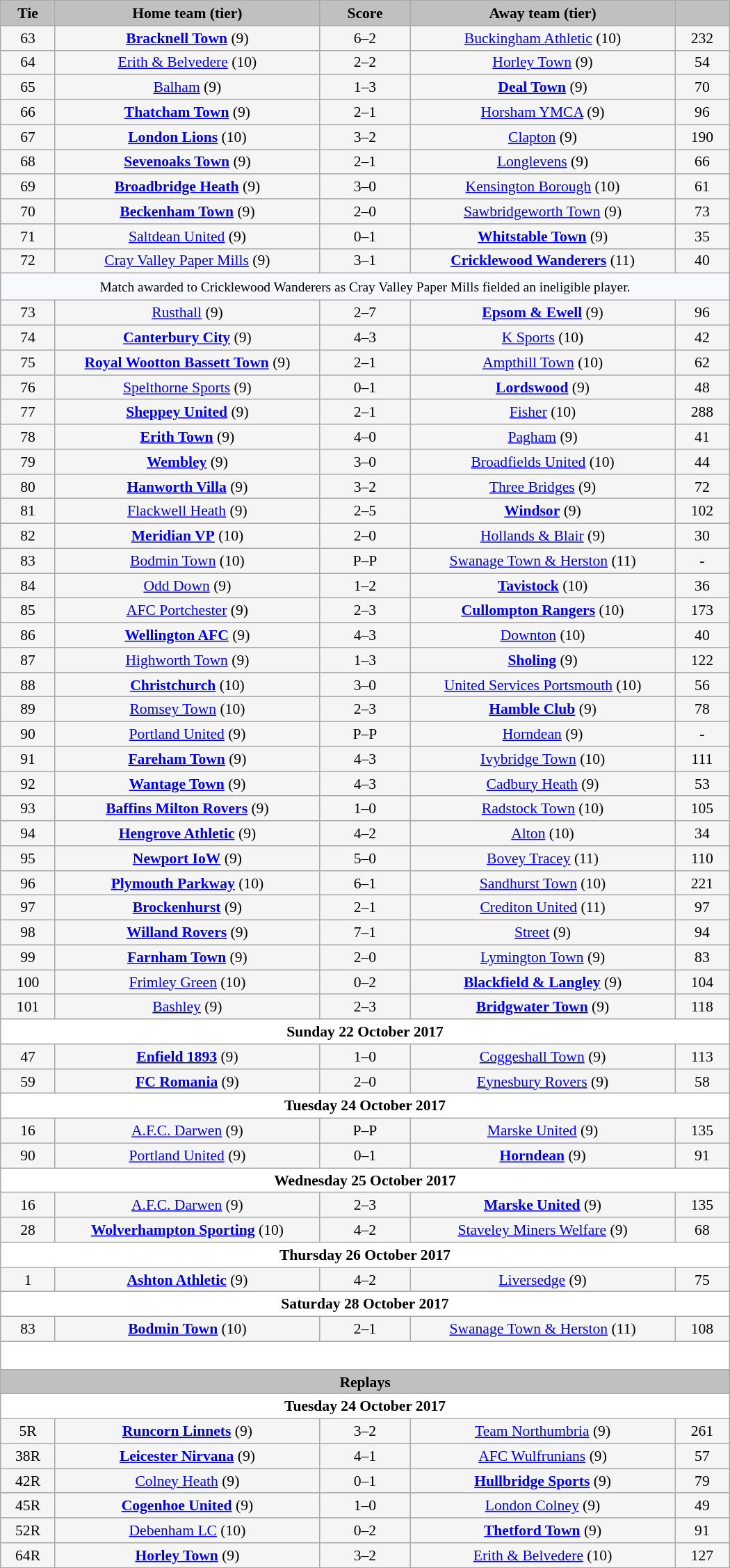<table class="wikitable" style="width: 700px; background:WhiteSmoke; text-align:center; font-size:90%">
<tr>
<td scope="col" style="width:  7.50%; background:silver;"><strong>Tie</strong></td>
<td scope="col" style="width: 36.25%; background:silver;"><strong>Home team (tier)</strong></td>
<td scope="col" style="width: 12.50%; background:silver;"><strong>Score</strong></td>
<td scope="col" style="width: 36.25%; background:silver;"><strong>Away team (tier)</strong></td>
<td scope="col" style="width:  7.50%; background:silver;"><strong></strong></td>
</tr>
<tr>
<td>63</td>
<td><strong><a href='#'>Bracknell Town</a></strong> (9)</td>
<td>6–2</td>
<td><a href='#'>Buckingham Athletic</a> (10)</td>
<td>232</td>
</tr>
<tr>
<td>64</td>
<td><a href='#'>Erith & Belvedere</a> (10)</td>
<td>2–2 </td>
<td><a href='#'>Horley Town</a> (9)</td>
<td>54</td>
</tr>
<tr>
<td>65</td>
<td><a href='#'>Balham</a> (9)</td>
<td>1–3</td>
<td><strong><a href='#'>Deal Town</a></strong> (9)</td>
<td>70</td>
</tr>
<tr>
<td>66</td>
<td><strong><a href='#'>Thatcham Town</a></strong> (9)</td>
<td>2–1</td>
<td><a href='#'>Horsham YMCA</a> (9)</td>
<td>96</td>
</tr>
<tr>
<td>67</td>
<td><strong><a href='#'>London Lions</a></strong> (10)</td>
<td>3–2</td>
<td><a href='#'>Clapton</a> (9)</td>
<td>190</td>
</tr>
<tr>
<td>68</td>
<td><strong><a href='#'>Sevenoaks Town</a></strong> (9)</td>
<td>2–1</td>
<td><a href='#'>Longlevens</a> (9)</td>
<td>66</td>
</tr>
<tr>
<td>69</td>
<td><strong><a href='#'>Broadbridge Heath</a></strong> (9)</td>
<td>3–0</td>
<td><a href='#'>Kensington Borough</a> (10)</td>
<td>61</td>
</tr>
<tr>
<td>70</td>
<td><strong><a href='#'>Beckenham Town</a></strong> (9)</td>
<td>2–0</td>
<td><a href='#'>Sawbridgeworth Town</a> (9)</td>
<td>73</td>
</tr>
<tr>
<td>71</td>
<td><a href='#'>Saltdean United</a> (9)</td>
<td>0–1</td>
<td><strong><a href='#'>Whitstable Town</a></strong> (9)</td>
<td>35</td>
</tr>
<tr>
<td>72</td>
<td><a href='#'>Cray Valley Paper Mills</a> (9)</td>
<td>3–1</td>
<td><strong><a href='#'>Cricklewood Wanderers</a></strong> (11)</td>
<td>40</td>
</tr>
<tr>
<td colspan="5" style="background:GhostWhite; height:20px; text-align:center; font-size:90%">Match awarded to Cricklewood Wanderers as Cray Valley Paper Mills fielded an ineligible player.</td>
</tr>
<tr>
<td>73</td>
<td><a href='#'>Rusthall</a> (9)</td>
<td>2–7</td>
<td><strong><a href='#'>Epsom & Ewell</a></strong> (9)</td>
<td>96</td>
</tr>
<tr>
<td>74</td>
<td><strong><a href='#'>Canterbury City</a></strong> (9)</td>
<td>4–3</td>
<td><a href='#'>K Sports</a> (10)</td>
<td>42</td>
</tr>
<tr>
<td>75</td>
<td><strong><a href='#'>Royal Wootton Bassett Town</a></strong> (9)</td>
<td>2–1</td>
<td><a href='#'>Ampthill Town</a> (10)</td>
<td>62</td>
</tr>
<tr>
<td>76</td>
<td><a href='#'>Spelthorne Sports</a> (9)</td>
<td>0–1</td>
<td><strong><a href='#'>Lordswood</a></strong> (9)</td>
<td>48</td>
</tr>
<tr>
<td>77</td>
<td><strong><a href='#'>Sheppey United</a></strong> (9)</td>
<td>2–1</td>
<td><a href='#'>Fisher</a> (10)</td>
<td>288</td>
</tr>
<tr>
<td>78</td>
<td><strong><a href='#'>Erith Town</a></strong> (9)</td>
<td>4–0</td>
<td><a href='#'>Pagham</a> (9)</td>
<td>41</td>
</tr>
<tr>
<td>79</td>
<td><strong><a href='#'>Wembley</a></strong> (9)</td>
<td>3–0</td>
<td><a href='#'>Broadfields United</a> (10)</td>
<td>44</td>
</tr>
<tr>
<td>80</td>
<td><strong><a href='#'>Hanworth Villa</a></strong> (9)</td>
<td>3–2</td>
<td><a href='#'>Three Bridges</a> (9)</td>
<td>72</td>
</tr>
<tr>
<td>81</td>
<td><a href='#'>Flackwell Heath</a> (9)</td>
<td>2–5</td>
<td><strong><a href='#'>Windsor</a></strong> (9)</td>
<td>102</td>
</tr>
<tr>
<td>82</td>
<td><strong><a href='#'>Meridian VP</a></strong> (10)</td>
<td>2–0</td>
<td><a href='#'>Hollands & Blair</a> (9)</td>
<td>30</td>
</tr>
<tr>
<td>83</td>
<td><a href='#'>Bodmin Town</a> (10)</td>
<td>P–P</td>
<td><a href='#'>Swanage Town & Herston</a> (11)</td>
<td>-</td>
</tr>
<tr>
<td>84</td>
<td><a href='#'>Odd Down</a> (9)</td>
<td>1–2</td>
<td><strong><a href='#'>Tavistock</a></strong> (10)</td>
<td>36</td>
</tr>
<tr>
<td>85</td>
<td><a href='#'>AFC Portchester</a> (9)</td>
<td>2–3</td>
<td><strong><a href='#'>Cullompton Rangers</a></strong> (10)</td>
<td>173</td>
</tr>
<tr>
<td>86</td>
<td><strong><a href='#'>Wellington AFC</a></strong> (9)</td>
<td>4–3</td>
<td><a href='#'>Downton</a> (10)</td>
<td>40</td>
</tr>
<tr>
<td>87</td>
<td><a href='#'>Highworth Town</a> (9)</td>
<td>1–3</td>
<td><strong><a href='#'>Sholing</a></strong> (9)</td>
<td>122</td>
</tr>
<tr>
<td>88</td>
<td><strong><a href='#'>Christchurch</a></strong> (10)</td>
<td>3–0</td>
<td><a href='#'>United Services Portsmouth</a> (10)</td>
<td>56</td>
</tr>
<tr>
<td>89</td>
<td><a href='#'>Romsey Town</a> (10)</td>
<td>2–3</td>
<td><strong><a href='#'>Hamble Club</a></strong> (9)</td>
<td>78</td>
</tr>
<tr>
<td>90</td>
<td><a href='#'>Portland United</a> (9)</td>
<td>P–P</td>
<td><a href='#'>Horndean</a> (9)</td>
<td>-</td>
</tr>
<tr>
<td>91</td>
<td><strong><a href='#'>Fareham Town</a></strong> (9)</td>
<td>4–3</td>
<td><a href='#'>Ivybridge Town</a> (10)</td>
<td>111</td>
</tr>
<tr>
<td>92</td>
<td><strong><a href='#'>Wantage Town</a></strong> (9)</td>
<td>4–3</td>
<td><a href='#'>Cadbury Heath</a> (9)</td>
<td>53</td>
</tr>
<tr>
<td>93</td>
<td><strong><a href='#'>Baffins Milton Rovers</a></strong> (9)</td>
<td>1–0</td>
<td><a href='#'>Radstock Town</a> (10)</td>
<td>105</td>
</tr>
<tr>
<td>94</td>
<td><strong><a href='#'>Hengrove Athletic</a></strong> (9)</td>
<td>4–2 </td>
<td><a href='#'>Alton</a> (10)</td>
<td>34</td>
</tr>
<tr>
<td>95</td>
<td><strong><a href='#'>Newport IoW</a></strong> (9)</td>
<td>5–0</td>
<td><a href='#'>Bovey Tracey</a> (11)</td>
<td>110</td>
</tr>
<tr>
<td>96</td>
<td><strong><a href='#'>Plymouth Parkway</a></strong> (10)</td>
<td>6–1</td>
<td><a href='#'>Sandhurst Town</a> (10)</td>
<td>221</td>
</tr>
<tr>
<td>97</td>
<td><strong><a href='#'>Brockenhurst</a></strong> (9)</td>
<td>2–1 </td>
<td><a href='#'>Crediton United</a> (11)</td>
<td>97</td>
</tr>
<tr>
<td>98</td>
<td><strong><a href='#'>Willand Rovers</a></strong> (9)</td>
<td>7–1</td>
<td><a href='#'>Street</a> (9)</td>
<td>94</td>
</tr>
<tr>
<td>99</td>
<td><strong><a href='#'>Farnham Town</a></strong> (9)</td>
<td>2–0</td>
<td><a href='#'>Lymington Town</a> (9)</td>
<td>83</td>
</tr>
<tr>
<td>100</td>
<td><a href='#'>Frimley Green</a> (10)</td>
<td>0–2</td>
<td><strong><a href='#'>Blackfield & Langley</a></strong> (9)</td>
<td>104</td>
</tr>
<tr>
<td>101</td>
<td><a href='#'>Bashley</a> (9)</td>
<td>2–3 </td>
<td><strong><a href='#'>Bridgwater Town</a></strong> (9)</td>
<td>118</td>
</tr>
<tr>
<td colspan="5" style= background:White><strong>Sunday 22 October 2017</strong></td>
</tr>
<tr>
<td>47</td>
<td><strong><a href='#'>Enfield 1893</a></strong> (9)</td>
<td>1–0 </td>
<td><a href='#'>Coggeshall Town</a> (9)</td>
<td>113</td>
</tr>
<tr>
<td>59</td>
<td><strong><a href='#'>FC Romania</a></strong> (9)</td>
<td>2–0</td>
<td><a href='#'>Eynesbury Rovers</a> (9)</td>
<td>58</td>
</tr>
<tr>
<td colspan="5" style= background:White><strong>Tuesday 24 October 2017</strong></td>
</tr>
<tr>
<td>16</td>
<td><a href='#'>A.F.C. Darwen</a> (9)</td>
<td>P–P</td>
<td><a href='#'>Marske United</a> (9)</td>
<td>135</td>
</tr>
<tr>
<td>90</td>
<td><a href='#'>Portland United</a> (9)</td>
<td>0–1</td>
<td><strong><a href='#'>Horndean</a></strong> (9)</td>
<td>91</td>
</tr>
<tr>
<td colspan="5" style= background:White><strong>Wednesday 25 October 2017</strong></td>
</tr>
<tr>
<td>16</td>
<td><a href='#'>A.F.C. Darwen</a> (9)</td>
<td>2–3</td>
<td><strong><a href='#'>Marske United</a></strong> (9)</td>
<td>135</td>
</tr>
<tr>
<td>28</td>
<td><strong><a href='#'>Wolverhampton Sporting</a></strong> (10)</td>
<td>4–2</td>
<td><a href='#'>Staveley Miners Welfare</a> (9)</td>
<td>68</td>
</tr>
<tr>
<td colspan="5" style= background:White><strong>Thursday 26 October 2017</strong></td>
</tr>
<tr>
<td>1</td>
<td><strong><a href='#'>Ashton Athletic</a></strong> (9)</td>
<td>4–2</td>
<td><a href='#'>Liversedge</a> (9)</td>
<td>75</td>
</tr>
<tr>
<td colspan="5" style= background:White><strong>Saturday 28 October 2017</strong></td>
</tr>
<tr>
<td>83</td>
<td><strong><a href='#'>Bodmin Town</a></strong> (10)</td>
<td>2–1</td>
<td><a href='#'>Swanage Town & Herston</a> (11)</td>
<td>108</td>
</tr>
<tr>
<td colspan="5" style="height: 20px; background:White;"></td>
</tr>
<tr>
<td colspan="5" style= background:Silver><strong>Replays</strong></td>
</tr>
<tr>
<td colspan="5" style= background:White><strong>Tuesday 24 October 2017</strong></td>
</tr>
<tr>
<td>5R</td>
<td><strong><a href='#'>Runcorn Linnets</a></strong> (9)</td>
<td>3–2</td>
<td><a href='#'>Team Northumbria</a> (9)</td>
<td>261</td>
</tr>
<tr>
<td>38R</td>
<td><strong><a href='#'>Leicester Nirvana</a></strong> (9)</td>
<td>4–1</td>
<td><a href='#'>AFC Wulfrunians</a> (9)</td>
<td>57</td>
</tr>
<tr>
<td>42R</td>
<td><a href='#'>Colney Heath</a> (9)</td>
<td>0–1</td>
<td><strong><a href='#'>Hullbridge Sports</a></strong> (9)</td>
<td>79</td>
</tr>
<tr>
<td>45R</td>
<td><strong><a href='#'>Cogenhoe United</a></strong> (9)</td>
<td>1–0</td>
<td><a href='#'>London Colney</a> (9)</td>
<td>49</td>
</tr>
<tr>
<td>52R</td>
<td><a href='#'>Debenham LC</a> (10)</td>
<td>0–2</td>
<td><strong><a href='#'>Thetford Town</a></strong> (9)</td>
<td>91</td>
</tr>
<tr>
<td>64R</td>
<td><strong><a href='#'>Horley Town</a></strong> (9)</td>
<td>3–2 </td>
<td><a href='#'>Erith & Belvedere</a> (10)</td>
<td>127</td>
</tr>
<tr>
</tr>
</table>
